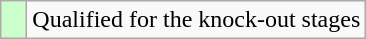<table class="wikitable">
<tr>
<td width=10px bgcolor="#ccffcc"></td>
<td>Qualified for the knock-out stages</td>
</tr>
</table>
